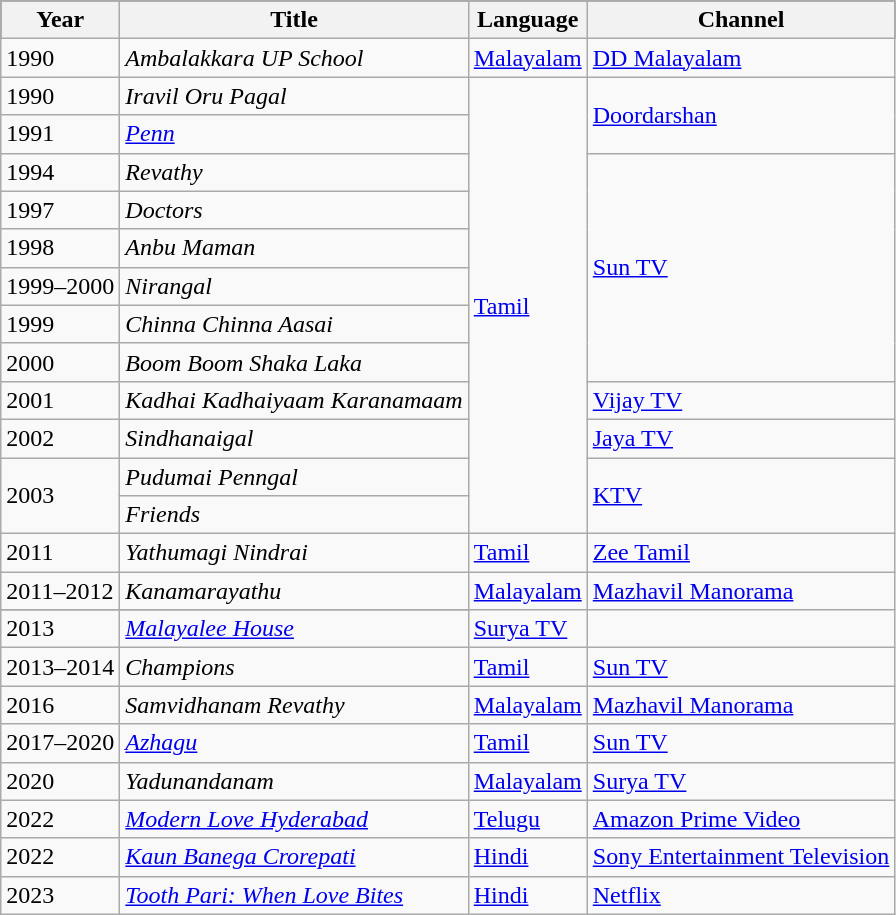<table class="wikitable sortable">
<tr style="background:#000;">
<th>Year</th>
<th>Title</th>
<th>Language</th>
<th>Channel</th>
</tr>
<tr>
<td>1990</td>
<td><em>Ambalakkara UP School</em></td>
<td><a href='#'>Malayalam</a></td>
<td><a href='#'>DD Malayalam</a></td>
</tr>
<tr>
<td>1990</td>
<td><em>Iravil Oru Pagal</em></td>
<td rowspan="12"><a href='#'>Tamil</a></td>
<td rowspan="2"><a href='#'>Doordarshan</a></td>
</tr>
<tr>
<td>1991</td>
<td><em><a href='#'>Penn</a></em></td>
</tr>
<tr>
<td>1994</td>
<td><em>Revathy</em></td>
<td rowspan="6"><a href='#'>Sun TV</a></td>
</tr>
<tr>
<td>1997</td>
<td><em>Doctors</em></td>
</tr>
<tr>
<td>1998</td>
<td><em>Anbu Maman</em></td>
</tr>
<tr>
<td>1999–2000</td>
<td><em>Nirangal</em></td>
</tr>
<tr>
<td>1999</td>
<td><em>Chinna Chinna Aasai</em></td>
</tr>
<tr>
<td>2000</td>
<td><em>Boom Boom Shaka Laka</em></td>
</tr>
<tr>
<td>2001</td>
<td><em>Kadhai Kadhaiyaam Karanamaam</em></td>
<td><a href='#'>Vijay TV</a></td>
</tr>
<tr>
<td>2002</td>
<td><em>Sindhanaigal</em></td>
<td><a href='#'>Jaya TV</a></td>
</tr>
<tr>
<td rowspan="2">2003</td>
<td><em>Pudumai Penngal</em></td>
<td rowspan="2"><a href='#'>KTV</a></td>
</tr>
<tr>
<td><em>Friends</em></td>
</tr>
<tr>
<td>2011</td>
<td><em>Yathumagi Nindrai</em></td>
<td><a href='#'>Tamil</a></td>
<td><a href='#'>Zee Tamil</a></td>
</tr>
<tr>
<td>2011–2012</td>
<td><em>Kanamarayathu</em></td>
<td rowspan="2"><a href='#'>Malayalam</a></td>
<td><a href='#'>Mazhavil Manorama</a></td>
</tr>
<tr>
</tr>
<tr>
<td>2013</td>
<td><em><a href='#'>Malayalee House</a></em></td>
<td><a href='#'>Surya TV</a></td>
</tr>
<tr>
<td>2013–2014</td>
<td><em>Champions</em></td>
<td><a href='#'>Tamil</a></td>
<td><a href='#'>Sun TV</a></td>
</tr>
<tr>
<td>2016</td>
<td><em>Samvidhanam Revathy</em></td>
<td><a href='#'>Malayalam</a></td>
<td><a href='#'>Mazhavil Manorama</a></td>
</tr>
<tr>
<td>2017–2020</td>
<td><em><a href='#'>Azhagu</a></em></td>
<td><a href='#'>Tamil</a></td>
<td><a href='#'>Sun TV</a></td>
</tr>
<tr>
<td>2020</td>
<td><em>Yadunandanam</em></td>
<td><a href='#'>Malayalam</a></td>
<td><a href='#'>Surya TV</a></td>
</tr>
<tr>
<td>2022</td>
<td><em><a href='#'>Modern Love Hyderabad</a></em></td>
<td><a href='#'>Telugu</a></td>
<td><a href='#'>Amazon Prime Video</a></td>
</tr>
<tr>
<td>2022</td>
<td><em><a href='#'>Kaun Banega Crorepati</a></em></td>
<td><a href='#'>Hindi</a></td>
<td><a href='#'>Sony Entertainment Television</a></td>
</tr>
<tr>
<td>2023</td>
<td><em><a href='#'>Tooth Pari: When Love Bites</a></em></td>
<td><a href='#'>Hindi</a></td>
<td><a href='#'>Netflix</a></td>
</tr>
</table>
